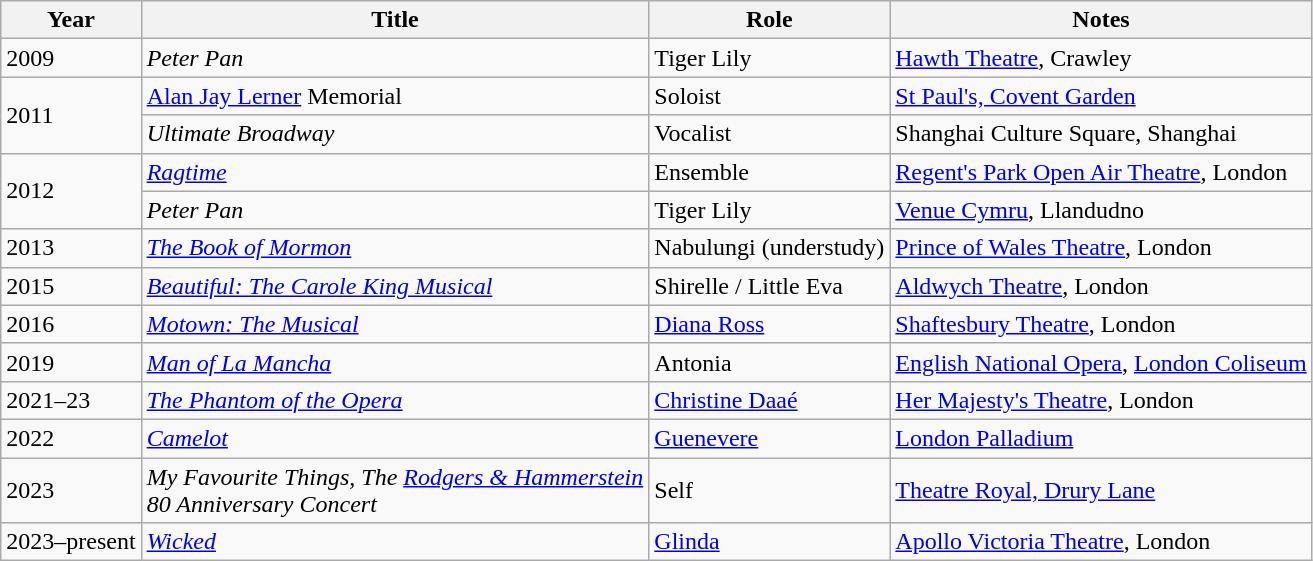<table class="wikitable sortable">
<tr>
<th>Year</th>
<th>Title</th>
<th>Role</th>
<th class="unsortable">Notes</th>
</tr>
<tr>
<td>2009</td>
<td><em>Peter Pan</em></td>
<td>Tiger Lily</td>
<td><a href='#'>Hawth Theatre</a>, Crawley</td>
</tr>
<tr>
<td rowspan="2">2011</td>
<td><a href='#'>Alan Jay Lerner</a> Memorial</td>
<td>Soloist</td>
<td><a href='#'>St Paul's, Covent Garden</a></td>
</tr>
<tr>
<td><em>Ultimate Broadway</em></td>
<td>Vocalist</td>
<td>Shanghai Culture Square, Shanghai</td>
</tr>
<tr>
<td rowspan="2">2012</td>
<td><em><a href='#'>Ragtime</a></em></td>
<td>Ensemble</td>
<td><a href='#'>Regent's Park Open Air Theatre</a>, London</td>
</tr>
<tr>
<td><em>Peter Pan</em></td>
<td>Tiger Lily</td>
<td><a href='#'>Venue Cymru</a>, Llandudno</td>
</tr>
<tr>
<td>2013</td>
<td><em><a href='#'>The Book of Mormon</a></em></td>
<td>Nabulungi (understudy)</td>
<td><a href='#'>Prince of Wales Theatre</a>, London</td>
</tr>
<tr>
<td>2015</td>
<td><em><a href='#'>Beautiful: The Carole King Musical</a></em></td>
<td>Shirelle / Little Eva</td>
<td><a href='#'>Aldwych Theatre</a>, London</td>
</tr>
<tr>
<td>2016</td>
<td><em><a href='#'>Motown: The Musical</a></em></td>
<td><a href='#'>Diana Ross</a></td>
<td><a href='#'>Shaftesbury Theatre</a>, London</td>
</tr>
<tr>
<td>2019</td>
<td><em><a href='#'>Man of La Mancha</a></em></td>
<td>Antonia</td>
<td><a href='#'>English National Opera</a>, <a href='#'>London Coliseum</a></td>
</tr>
<tr>
<td>2021–23</td>
<td><em><a href='#'>The Phantom of the Opera</a></em></td>
<td><a href='#'>Christine Daaé</a></td>
<td><a href='#'>Her Majesty's Theatre</a>, London</td>
</tr>
<tr>
<td>2022</td>
<td><em><a href='#'>Camelot</a></em></td>
<td><a href='#'>Guenevere</a></td>
<td><a href='#'>London Palladium</a></td>
</tr>
<tr>
<td>2023</td>
<td><em>My Favourite Things, The <a href='#'>Rodgers & Hammerstein</a></em><br><em>80 Anniversary Concert</em></td>
<td>Self</td>
<td><a href='#'>Theatre Royal, Drury Lane</a></td>
</tr>
<tr>
<td>2023–present</td>
<td><em><a href='#'>Wicked</a></em></td>
<td><a href='#'>Glinda</a></td>
<td><a href='#'>Apollo Victoria Theatre</a>, London</td>
</tr>
</table>
